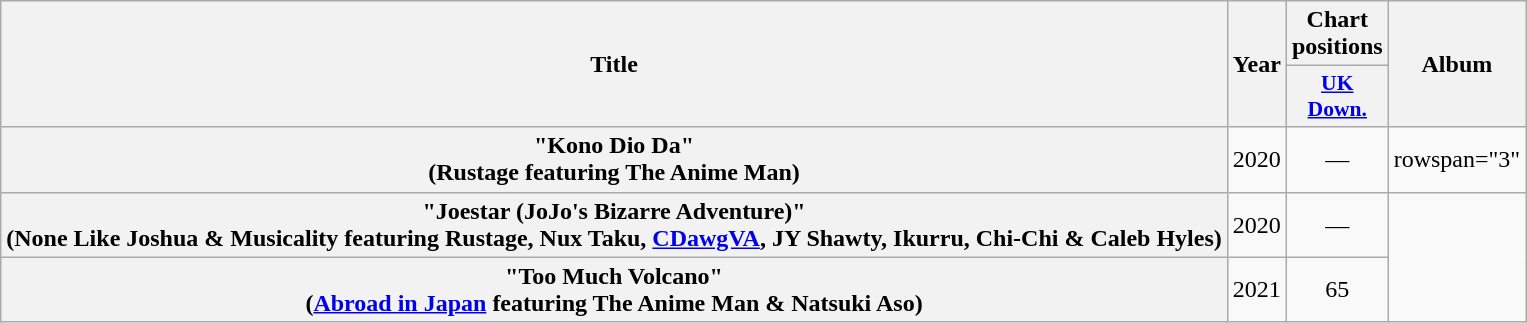<table class="wikitable plainrowheaders" style="text-align:center;">
<tr>
<th scope="col" rowspan="2">Title</th>
<th scope="col" rowspan="2">Year</th>
<th scope="col">Chart positions</th>
<th scope="col" rowspan="2">Album</th>
</tr>
<tr>
<th scope="col" style="width:3em;font-size:90%"><a href='#'>UK<br>Down.</a><br></th>
</tr>
<tr>
<th scope="row">"Kono Dio Da"<br><span>(Rustage featuring The Anime Man)</span></th>
<td>2020</td>
<td>—</td>
<td>rowspan="3" </td>
</tr>
<tr>
<th scope="row">"Joestar (JoJo's Bizarre Adventure)"<br><span>(None Like Joshua & Musicality featuring Rustage, Nux Taku, <a href='#'>CDawgVA</a>, JY Shawty, Ikurru, Chi-Chi & Caleb Hyles)</span></th>
<td>2020</td>
<td>—</td>
</tr>
<tr>
<th scope="row">"Too Much Volcano"<br><span>(<a href='#'>Abroad in Japan</a> featuring The Anime Man & Natsuki Aso)</span></th>
<td>2021</td>
<td>65</td>
</tr>
</table>
